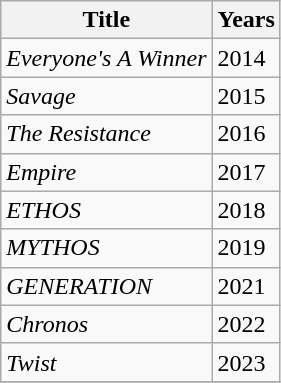<table class="wikitable">
<tr>
<th>Title</th>
<th>Years</th>
</tr>
<tr>
<td><em>Everyone's A Winner</em></td>
<td>2014</td>
</tr>
<tr>
<td><em>Savage</em></td>
<td>2015</td>
</tr>
<tr>
<td><em>The Resistance</em></td>
<td>2016</td>
</tr>
<tr>
<td><em>Empire</em></td>
<td>2017</td>
</tr>
<tr>
<td><em>ETHOS</em></td>
<td>2018</td>
</tr>
<tr>
<td><em>MYTHOS</em></td>
<td>2019</td>
</tr>
<tr>
<td><em>GENERATION</em></td>
<td>2021</td>
</tr>
<tr>
<td><em>Chronos</em></td>
<td>2022</td>
</tr>
<tr |->
<td><em>Twist</em></td>
<td>2023</td>
</tr>
<tr>
</tr>
</table>
